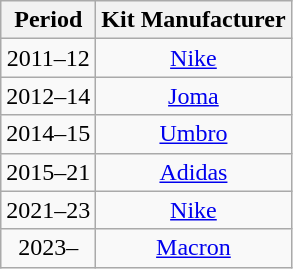<table class="wikitable" style="text-align: center">
<tr>
<th>Period</th>
<th>Kit Manufacturer</th>
</tr>
<tr>
<td>2011–12</td>
<td><a href='#'>Nike</a></td>
</tr>
<tr>
<td>2012–14</td>
<td><a href='#'>Joma</a></td>
</tr>
<tr>
<td>2014–15</td>
<td><a href='#'>Umbro</a></td>
</tr>
<tr>
<td>2015–21</td>
<td><a href='#'>Adidas</a></td>
</tr>
<tr>
<td>2021–23</td>
<td><a href='#'>Nike</a></td>
</tr>
<tr>
<td>2023–</td>
<td><a href='#'>Macron</a></td>
</tr>
</table>
